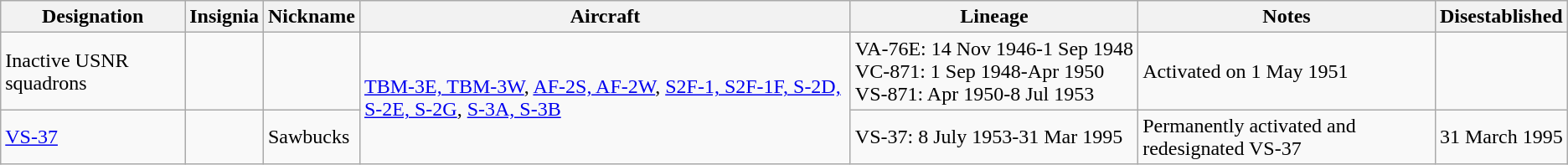<table class="wikitable">
<tr>
<th>Designation</th>
<th>Insignia</th>
<th>Nickname</th>
<th>Aircraft</th>
<th>Lineage</th>
<th>Notes</th>
<th>Disestablished</th>
</tr>
<tr>
<td>Inactive USNR squadrons</td>
<td></td>
<td></td>
<td Rowspan="2"><a href='#'>TBM-3E, TBM-3W</a>, <a href='#'>AF-2S, AF-2W</a>, <a href='#'>S2F-1, S2F-1F, S-2D, S-2E, S-2G</a>, <a href='#'>S-3A, S-3B</a></td>
<td style="white-space: nowrap;">VA-76E: 14 Nov 1946-1 Sep 1948<br>VC-871: 1 Sep 1948-Apr 1950<br>VS-871: Apr 1950-8 Jul 1953</td>
<td>Activated on 1 May 1951</td>
</tr>
<tr>
<td><a href='#'>VS-37</a></td>
<td></td>
<td>Sawbucks</td>
<td style="white-space: nowrap;">VS-37: 8 July 1953-31 Mar 1995</td>
<td>Permanently activated and redesignated VS-37</td>
<td>31 March 1995</td>
</tr>
</table>
